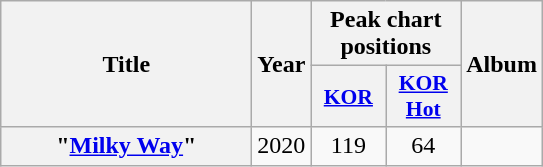<table class="wikitable plainrowheaders" style="text-align:center">
<tr>
<th scope="col" rowspan="2" style="width:10em">Title</th>
<th scope="col" rowspan="2">Year</th>
<th scope="col" colspan="2">Peak chart positions</th>
<th scope="col" rowspan="2">Album</th>
</tr>
<tr>
<th scope="col" style="font-size:90%; width:3em"><a href='#'>KOR</a><br></th>
<th scope="col" style="font-size:90%; width:3em"><a href='#'>KOR Hot</a><br></th>
</tr>
<tr>
<th scope="row">"<a href='#'>Milky Way</a>"</th>
<td>2020</td>
<td>119</td>
<td>64</td>
<td></td>
</tr>
</table>
